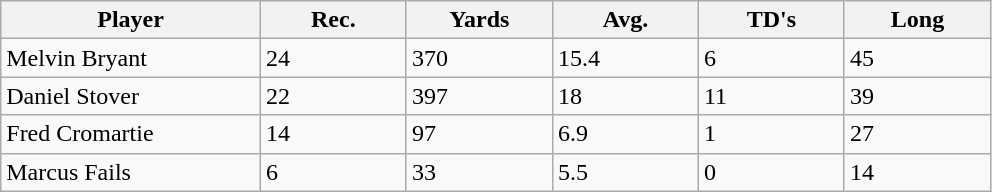<table class="wikitable sortable">
<tr>
<th bgcolor="#DDDDFF" width="16%">Player</th>
<th bgcolor="#DDDDFF" width="9%">Rec.</th>
<th bgcolor="#DDDDFF" width="9%">Yards</th>
<th bgcolor="#DDDDFF" width="9%">Avg.</th>
<th bgcolor="#DDDDFF" width="9%">TD's</th>
<th bgcolor="#DDDDFF" width="9%">Long</th>
</tr>
<tr>
<td>Melvin Bryant</td>
<td>24</td>
<td>370</td>
<td>15.4</td>
<td>6</td>
<td>45</td>
</tr>
<tr>
<td>Daniel Stover</td>
<td>22</td>
<td>397</td>
<td>18</td>
<td>11</td>
<td>39</td>
</tr>
<tr>
<td>Fred Cromartie</td>
<td>14</td>
<td>97</td>
<td>6.9</td>
<td>1</td>
<td>27</td>
</tr>
<tr>
<td>Marcus Fails</td>
<td>6</td>
<td>33</td>
<td>5.5</td>
<td>0</td>
<td>14</td>
</tr>
</table>
